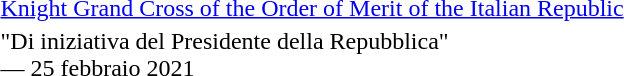<table>
<tr>
<td rowspan=2 style="width:60px; vertical-align:top;"></td>
<td><a href='#'>Knight Grand Cross of the Order of Merit of the Italian Republic</a></td>
</tr>
<tr>
<td>"Di iniziativa del Presidente della Repubblica"<br>— 25 febbraio 2021</td>
</tr>
</table>
